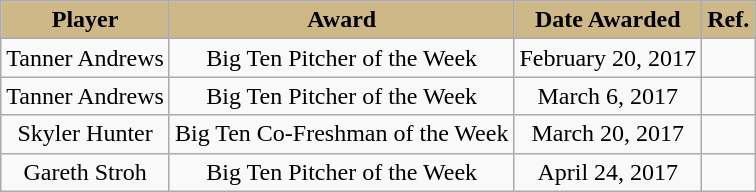<table class="wikitable sortable" style="text-align: center">
<tr align=center>
<th style="background: #CEB888; color: #000000">Player</th>
<th style="background: #CEB888; color: #000000">Award</th>
<th style="background: #CEB888; color: #000000">Date Awarded</th>
<th style="background: #CEB888; color: #000000" class="unsortable">Ref.</th>
</tr>
<tr>
<td>Tanner Andrews</td>
<td rowspan="1">Big Ten Pitcher of the Week</td>
<td rowspan="1">February 20, 2017</td>
<td rowspan="1"></td>
</tr>
<tr>
<td>Tanner Andrews</td>
<td rowspan="1">Big Ten Pitcher of the Week</td>
<td rowspan="1">March 6, 2017</td>
<td rowspan="1"></td>
</tr>
<tr>
<td>Skyler Hunter</td>
<td rowspan="1">Big Ten Co-Freshman of the Week</td>
<td rowspan="1">March 20, 2017</td>
<td rowspan="1"></td>
</tr>
<tr>
<td>Gareth Stroh</td>
<td rowspan="1">Big Ten Pitcher of the Week</td>
<td rowspan="1">April 24, 2017</td>
<td rowspan="1"></td>
</tr>
</table>
